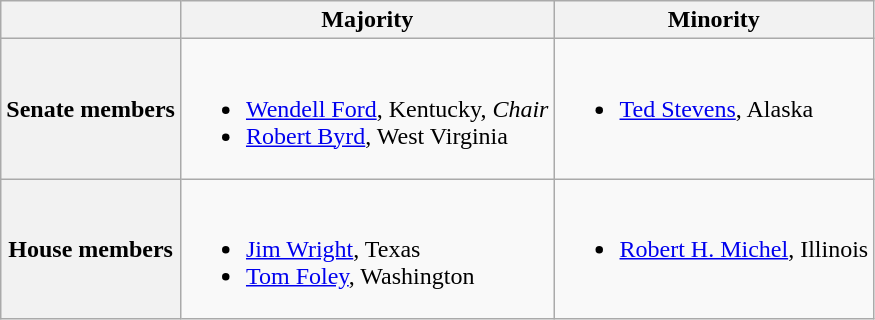<table class=wikitable>
<tr>
<th></th>
<th>Majority</th>
<th>Minority</th>
</tr>
<tr>
<th>Senate members</th>
<td valign="top" ><br><ul><li><a href='#'>Wendell Ford</a>, Kentucky, <em>Chair</em></li><li><a href='#'>Robert Byrd</a>, West Virginia</li></ul></td>
<td valign="top" ><br><ul><li><a href='#'>Ted Stevens</a>, Alaska</li></ul></td>
</tr>
<tr>
<th>House members</th>
<td valign="top" ><br><ul><li><a href='#'>Jim Wright</a>, Texas</li><li><a href='#'>Tom Foley</a>, Washington</li></ul></td>
<td valign="top" ><br><ul><li><a href='#'>Robert H. Michel</a>, Illinois</li></ul></td>
</tr>
</table>
